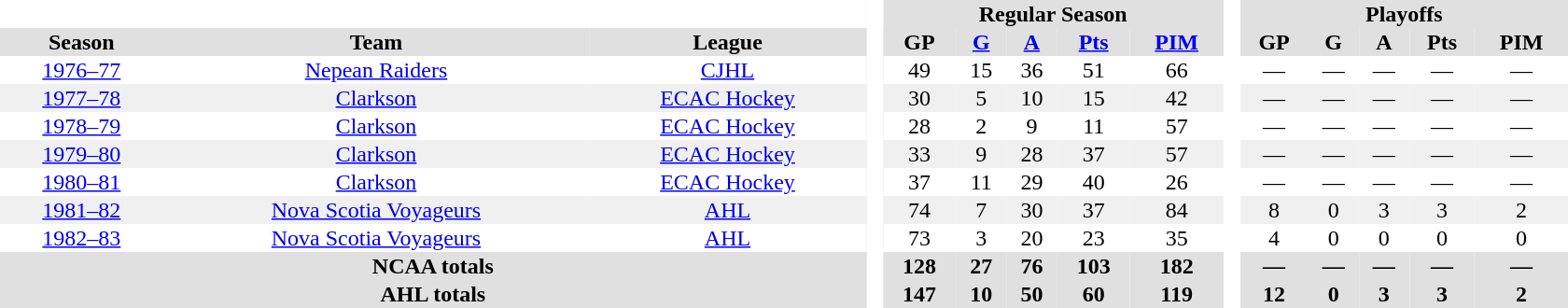<table border="0" cellpadding="1" cellspacing="0" style="text-align:center; width:70em">
<tr bgcolor="#e0e0e0">
<th colspan="3"  bgcolor="#ffffff"> </th>
<th rowspan="99" bgcolor="#ffffff"> </th>
<th colspan="5">Regular Season</th>
<th rowspan="99" bgcolor="#ffffff"> </th>
<th colspan="5">Playoffs</th>
</tr>
<tr bgcolor="#e0e0e0">
<th>Season</th>
<th>Team</th>
<th>League</th>
<th>GP</th>
<th><a href='#'>G</a></th>
<th><a href='#'>A</a></th>
<th><a href='#'>Pts</a></th>
<th><a href='#'>PIM</a></th>
<th>GP</th>
<th>G</th>
<th>A</th>
<th>Pts</th>
<th>PIM</th>
</tr>
<tr>
<td><a href='#'>1976–77</a></td>
<td><a href='#'>Nepean Raiders</a></td>
<td><a href='#'>CJHL</a></td>
<td>49</td>
<td>15</td>
<td>36</td>
<td>51</td>
<td>66</td>
<td>—</td>
<td>—</td>
<td>—</td>
<td>—</td>
<td>—</td>
</tr>
<tr bgcolor="f0f0f0">
<td><a href='#'>1977–78</a></td>
<td><a href='#'>Clarkson</a></td>
<td><a href='#'>ECAC Hockey</a></td>
<td>30</td>
<td>5</td>
<td>10</td>
<td>15</td>
<td>42</td>
<td>—</td>
<td>—</td>
<td>—</td>
<td>—</td>
<td>—</td>
</tr>
<tr>
<td><a href='#'>1978–79</a></td>
<td><a href='#'>Clarkson</a></td>
<td><a href='#'>ECAC Hockey</a></td>
<td>28</td>
<td>2</td>
<td>9</td>
<td>11</td>
<td>57</td>
<td>—</td>
<td>—</td>
<td>—</td>
<td>—</td>
<td>—</td>
</tr>
<tr bgcolor="f0f0f0">
<td><a href='#'>1979–80</a></td>
<td><a href='#'>Clarkson</a></td>
<td><a href='#'>ECAC Hockey</a></td>
<td>33</td>
<td>9</td>
<td>28</td>
<td>37</td>
<td>57</td>
<td>—</td>
<td>—</td>
<td>—</td>
<td>—</td>
<td>—</td>
</tr>
<tr>
<td><a href='#'>1980–81</a></td>
<td><a href='#'>Clarkson</a></td>
<td><a href='#'>ECAC Hockey</a></td>
<td>37</td>
<td>11</td>
<td>29</td>
<td>40</td>
<td>26</td>
<td>—</td>
<td>—</td>
<td>—</td>
<td>—</td>
<td>—</td>
</tr>
<tr bgcolor="f0f0f0">
<td><a href='#'>1981–82</a></td>
<td><a href='#'>Nova Scotia Voyageurs</a></td>
<td><a href='#'>AHL</a></td>
<td>74</td>
<td>7</td>
<td>30</td>
<td>37</td>
<td>84</td>
<td>8</td>
<td>0</td>
<td>3</td>
<td>3</td>
<td>2</td>
</tr>
<tr>
<td><a href='#'>1982–83</a></td>
<td><a href='#'>Nova Scotia Voyageurs</a></td>
<td><a href='#'>AHL</a></td>
<td>73</td>
<td>3</td>
<td>20</td>
<td>23</td>
<td>35</td>
<td>4</td>
<td>0</td>
<td>0</td>
<td>0</td>
<td>0</td>
</tr>
<tr bgcolor="#e0e0e0">
<th colspan="3">NCAA totals</th>
<th>128</th>
<th>27</th>
<th>76</th>
<th>103</th>
<th>182</th>
<th>—</th>
<th>—</th>
<th>—</th>
<th>—</th>
<th>—</th>
</tr>
<tr bgcolor="#e0e0e0">
<th colspan="3">AHL totals</th>
<th>147</th>
<th>10</th>
<th>50</th>
<th>60</th>
<th>119</th>
<th>12</th>
<th>0</th>
<th>3</th>
<th>3</th>
<th>2</th>
</tr>
</table>
